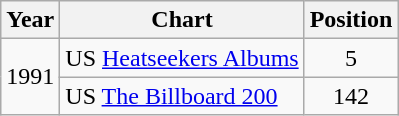<table class="wikitable">
<tr>
<th>Year</th>
<th>Chart</th>
<th>Position</th>
</tr>
<tr>
<td rowspan="2">1991</td>
<td>US <a href='#'>Heatseekers Albums</a></td>
<td align="center">5</td>
</tr>
<tr>
<td>US <a href='#'>The Billboard 200</a></td>
<td align="center">142</td>
</tr>
</table>
